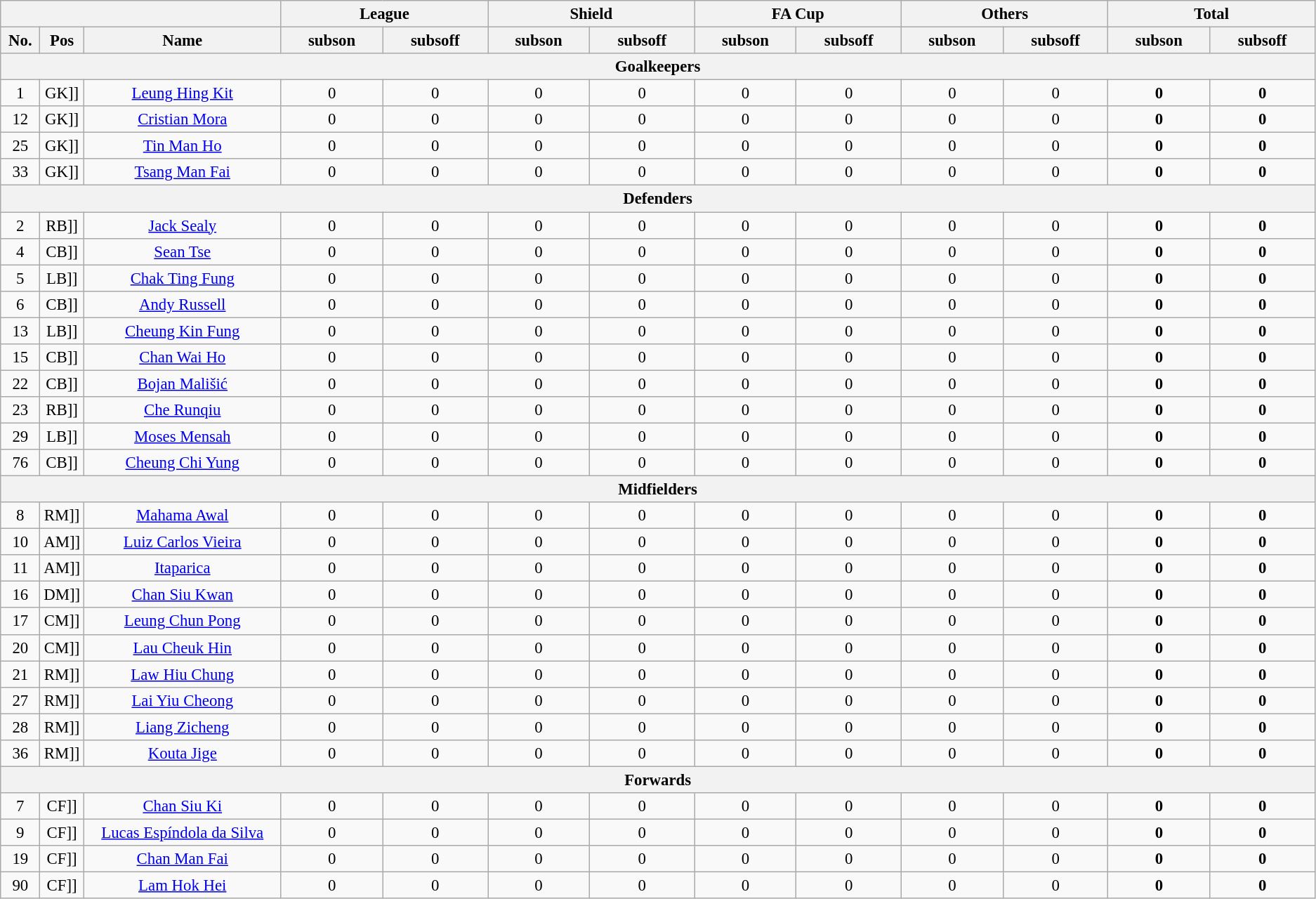<table class="wikitable" style="font-size: 95%; text-align:center;">
<tr>
<th colspan=3></th>
<th colspan=2>League</th>
<th colspan=2>Shield</th>
<th colspan=2>FA Cup</th>
<th colspan=2>Others</th>
<th colspan=2>Total</th>
</tr>
<tr>
<th width="3%"><strong>No.</strong></th>
<th width="3%"><strong>Pos</strong></th>
<th width="15%"><strong>Name</strong></th>
<th width=20>subson</th>
<th width=20>subsoff</th>
<th width=20>subson</th>
<th width=20>subsoff</th>
<th width=20>subson</th>
<th width=20>subsoff</th>
<th width=20>subson</th>
<th width=20>subsoff</th>
<th width=20>subson</th>
<th width=20>subsoff</th>
</tr>
<tr>
<th colspan=15>Goalkeepers</th>
</tr>
<tr>
<td>1</td>
<td [[>GK]]</td>
<td><a href='#'>Leung Hing Kit</a></td>
<td>0</td>
<td>0</td>
<td>0</td>
<td>0</td>
<td>0</td>
<td>0</td>
<td>0</td>
<td>0</td>
<td><strong>0</strong></td>
<td><strong>0</strong></td>
</tr>
<tr>
<td>12</td>
<td [[>GK]]</td>
<td><a href='#'>Cristian Mora</a></td>
<td>0</td>
<td>0</td>
<td>0</td>
<td>0</td>
<td>0</td>
<td>0</td>
<td>0</td>
<td>0</td>
<td><strong>0</strong></td>
<td><strong>0</strong></td>
</tr>
<tr>
<td>25</td>
<td [[>GK]]</td>
<td><a href='#'>Tin Man Ho</a></td>
<td>0</td>
<td>0</td>
<td>0</td>
<td>0</td>
<td>0</td>
<td>0</td>
<td>0</td>
<td>0</td>
<td><strong>0</strong></td>
<td><strong>0</strong></td>
</tr>
<tr>
<td>33</td>
<td [[>GK]]</td>
<td><a href='#'>Tsang Man Fai</a></td>
<td>0</td>
<td>0</td>
<td>0</td>
<td>0</td>
<td>0</td>
<td>0</td>
<td>0</td>
<td>0</td>
<td><strong>0</strong></td>
<td><strong>0</strong></td>
</tr>
<tr>
<th colspan=15>Defenders</th>
</tr>
<tr>
<td>2</td>
<td [[>RB]]</td>
<td><a href='#'>Jack Sealy</a></td>
<td>0</td>
<td>0</td>
<td>0</td>
<td>0</td>
<td>0</td>
<td>0</td>
<td>0</td>
<td>0</td>
<td><strong>0</strong></td>
<td><strong>0</strong></td>
</tr>
<tr>
<td>4</td>
<td [[>CB]]</td>
<td><a href='#'>Sean Tse</a></td>
<td>0</td>
<td>0</td>
<td>0</td>
<td>0</td>
<td>0</td>
<td>0</td>
<td>0</td>
<td>0</td>
<td><strong>0</strong></td>
<td><strong>0</strong></td>
</tr>
<tr>
<td>5</td>
<td [[>LB]]</td>
<td><a href='#'>Chak Ting Fung</a></td>
<td>0</td>
<td>0</td>
<td>0</td>
<td>0</td>
<td>0</td>
<td>0</td>
<td>0</td>
<td>0</td>
<td><strong>0</strong></td>
<td><strong>0</strong></td>
</tr>
<tr>
<td>6</td>
<td [[>CB]]</td>
<td><a href='#'>Andy Russell</a></td>
<td>0</td>
<td>0</td>
<td>0</td>
<td>0</td>
<td>0</td>
<td>0</td>
<td>0</td>
<td>0</td>
<td><strong>0</strong></td>
<td><strong>0</strong></td>
</tr>
<tr>
<td>13</td>
<td [[>LB]]</td>
<td><a href='#'>Cheung Kin Fung</a></td>
<td>0</td>
<td>0</td>
<td>0</td>
<td>0</td>
<td>0</td>
<td>0</td>
<td>0</td>
<td>0</td>
<td><strong>0</strong></td>
<td><strong>0</strong></td>
</tr>
<tr>
<td>15</td>
<td [[>CB]]</td>
<td><a href='#'>Chan Wai Ho</a></td>
<td>0</td>
<td>0</td>
<td>0</td>
<td>0</td>
<td>0</td>
<td>0</td>
<td>0</td>
<td>0</td>
<td><strong>0</strong></td>
<td><strong>0</strong></td>
</tr>
<tr>
<td>22</td>
<td [[>CB]]</td>
<td><a href='#'>Bojan Mališić</a></td>
<td>0</td>
<td>0</td>
<td>0</td>
<td>0</td>
<td>0</td>
<td>0</td>
<td>0</td>
<td>0</td>
<td><strong>0</strong></td>
<td><strong>0</strong></td>
</tr>
<tr>
<td>23</td>
<td [[>RB]]</td>
<td><a href='#'>Che Runqiu</a></td>
<td>0</td>
<td>0</td>
<td>0</td>
<td>0</td>
<td>0</td>
<td>0</td>
<td>0</td>
<td>0</td>
<td><strong>0</strong></td>
<td><strong>0</strong></td>
</tr>
<tr>
<td>29</td>
<td [[>LB]]</td>
<td><a href='#'>Moses Mensah</a></td>
<td>0</td>
<td>0</td>
<td>0</td>
<td>0</td>
<td>0</td>
<td>0</td>
<td>0</td>
<td>0</td>
<td><strong>0</strong></td>
<td><strong>0</strong></td>
</tr>
<tr>
<td>76</td>
<td [[>CB]]</td>
<td><a href='#'>Cheung Chi Yung</a></td>
<td>0</td>
<td>0</td>
<td>0</td>
<td>0</td>
<td>0</td>
<td>0</td>
<td>0</td>
<td>0</td>
<td><strong>0</strong></td>
<td><strong>0</strong></td>
</tr>
<tr>
<th colspan=15>Midfielders</th>
</tr>
<tr>
<td>8</td>
<td [[>RM]]</td>
<td><a href='#'>Mahama Awal</a></td>
<td>0</td>
<td>0</td>
<td>0</td>
<td>0</td>
<td>0</td>
<td>0</td>
<td>0</td>
<td>0</td>
<td><strong>0</strong></td>
<td><strong>0</strong></td>
</tr>
<tr>
<td>10</td>
<td [[>AM]]</td>
<td><a href='#'>Luiz Carlos Vieira</a></td>
<td>0</td>
<td>0</td>
<td>0</td>
<td>0</td>
<td>0</td>
<td>0</td>
<td>0</td>
<td>0</td>
<td><strong>0</strong></td>
<td><strong>0</strong></td>
</tr>
<tr>
<td>11</td>
<td [[>AM]]</td>
<td><a href='#'>Itaparica</a></td>
<td>0</td>
<td>0</td>
<td>0</td>
<td>0</td>
<td>0</td>
<td>0</td>
<td>0</td>
<td>0</td>
<td><strong>0</strong></td>
<td><strong>0</strong></td>
</tr>
<tr>
<td>16</td>
<td [[>DM]]</td>
<td><a href='#'>Chan Siu Kwan</a></td>
<td>0</td>
<td>0</td>
<td>0</td>
<td>0</td>
<td>0</td>
<td>0</td>
<td>0</td>
<td>0</td>
<td><strong>0</strong></td>
<td><strong>0</strong></td>
</tr>
<tr>
<td>17</td>
<td [[>CM]]</td>
<td><a href='#'>Leung Chun Pong</a></td>
<td>0</td>
<td>0</td>
<td>0</td>
<td>0</td>
<td>0</td>
<td>0</td>
<td>0</td>
<td>0</td>
<td><strong>0</strong></td>
<td><strong>0</strong></td>
</tr>
<tr>
<td>20</td>
<td [[>CM]]</td>
<td><a href='#'>Lau Cheuk Hin</a></td>
<td>0</td>
<td>0</td>
<td>0</td>
<td>0</td>
<td>0</td>
<td>0</td>
<td>0</td>
<td>0</td>
<td><strong>0</strong></td>
<td><strong>0</strong></td>
</tr>
<tr>
<td>21</td>
<td [[>RM]]</td>
<td><a href='#'>Law Hiu Chung</a></td>
<td>0</td>
<td>0</td>
<td>0</td>
<td>0</td>
<td>0</td>
<td>0</td>
<td>0</td>
<td>0</td>
<td><strong>0</strong></td>
<td><strong>0</strong></td>
</tr>
<tr>
<td>27</td>
<td [[>RM]]</td>
<td><a href='#'>Lai Yiu Cheong</a></td>
<td>0</td>
<td>0</td>
<td>0</td>
<td>0</td>
<td>0</td>
<td>0</td>
<td>0</td>
<td>0</td>
<td><strong>0</strong></td>
<td><strong>0</strong></td>
</tr>
<tr>
<td>28</td>
<td [[>RM]]</td>
<td><a href='#'>Liang Zicheng</a></td>
<td>0</td>
<td>0</td>
<td>0</td>
<td>0</td>
<td>0</td>
<td>0</td>
<td>0</td>
<td>0</td>
<td><strong>0</strong></td>
<td><strong>0</strong></td>
</tr>
<tr>
<td>36</td>
<td [[>RM]]</td>
<td><a href='#'>Kouta Jige</a></td>
<td>0</td>
<td>0</td>
<td>0</td>
<td>0</td>
<td>0</td>
<td>0</td>
<td>0</td>
<td>0</td>
<td><strong>0</strong></td>
<td><strong>0</strong></td>
</tr>
<tr>
<th colspan=15>Forwards</th>
</tr>
<tr>
<td>7</td>
<td [[>CF]]</td>
<td><a href='#'>Chan Siu Ki</a></td>
<td>0</td>
<td>0</td>
<td>0</td>
<td>0</td>
<td>0</td>
<td>0</td>
<td>0</td>
<td>0</td>
<td><strong>0</strong></td>
<td><strong>0</strong></td>
</tr>
<tr>
<td>9</td>
<td [[>CF]]</td>
<td><a href='#'>Lucas Espíndola da Silva</a></td>
<td>0</td>
<td>0</td>
<td>0</td>
<td>0</td>
<td>0</td>
<td>0</td>
<td>0</td>
<td>0</td>
<td><strong>0</strong></td>
<td><strong>0</strong></td>
</tr>
<tr>
<td>19</td>
<td [[>CF]]</td>
<td><a href='#'>Chan Man Fai</a></td>
<td>0</td>
<td>0</td>
<td>0</td>
<td>0</td>
<td>0</td>
<td>0</td>
<td>0</td>
<td>0</td>
<td><strong>0</strong></td>
<td><strong>0</strong></td>
</tr>
<tr>
<td>90</td>
<td [[>CF]]</td>
<td><a href='#'>Lam Hok Hei</a></td>
<td>0</td>
<td>0</td>
<td>0</td>
<td>0</td>
<td>0</td>
<td>0</td>
<td>0</td>
<td>0</td>
<td><strong>0</strong></td>
<td><strong>0</strong></td>
</tr>
</table>
